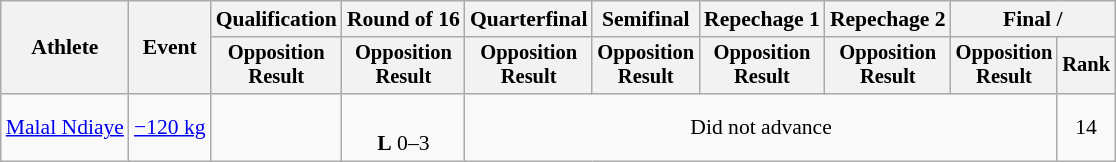<table class="wikitable" style="font-size:90%">
<tr>
<th rowspan="2">Athlete</th>
<th rowspan="2">Event</th>
<th>Qualification</th>
<th>Round of 16</th>
<th>Quarterfinal</th>
<th>Semifinal</th>
<th>Repechage 1</th>
<th>Repechage 2</th>
<th colspan=2>Final / </th>
</tr>
<tr style="font-size: 95%">
<th>Opposition<br>Result</th>
<th>Opposition<br>Result</th>
<th>Opposition<br>Result</th>
<th>Opposition<br>Result</th>
<th>Opposition<br>Result</th>
<th>Opposition<br>Result</th>
<th>Opposition<br>Result</th>
<th>Rank</th>
</tr>
<tr align=center>
<td align=left><a href='#'>Malal Ndiaye</a></td>
<td align=left><a href='#'>−120 kg</a></td>
<td></td>
<td><br><strong>L</strong> 0–3 <sup></sup></td>
<td colspan=5>Did not advance</td>
<td>14</td>
</tr>
</table>
